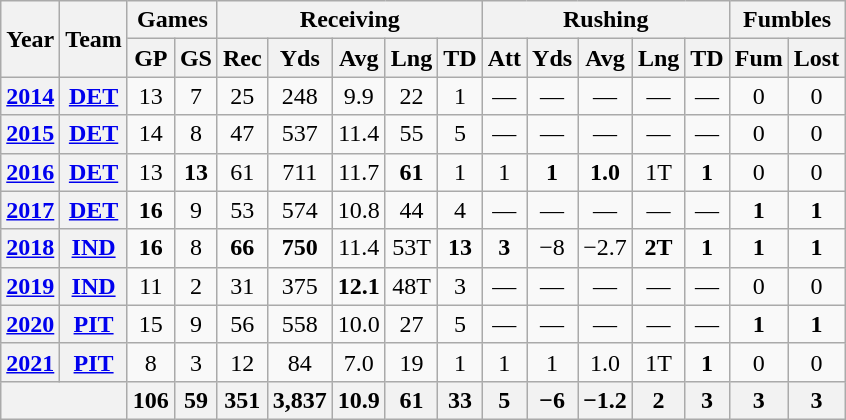<table class="wikitable" style="text-align:center">
<tr>
<th rowspan="2">Year</th>
<th rowspan="2">Team</th>
<th colspan="2">Games</th>
<th colspan="5">Receiving</th>
<th colspan="5">Rushing</th>
<th colspan="2">Fumbles</th>
</tr>
<tr>
<th>GP</th>
<th>GS</th>
<th>Rec</th>
<th>Yds</th>
<th>Avg</th>
<th>Lng</th>
<th>TD</th>
<th>Att</th>
<th>Yds</th>
<th>Avg</th>
<th>Lng</th>
<th>TD</th>
<th>Fum</th>
<th>Lost</th>
</tr>
<tr>
<th><a href='#'>2014</a></th>
<th><a href='#'>DET</a></th>
<td>13</td>
<td>7</td>
<td>25</td>
<td>248</td>
<td>9.9</td>
<td>22</td>
<td>1</td>
<td>—</td>
<td>—</td>
<td>—</td>
<td>—</td>
<td>—</td>
<td>0</td>
<td>0</td>
</tr>
<tr>
<th><a href='#'>2015</a></th>
<th><a href='#'>DET</a></th>
<td>14</td>
<td>8</td>
<td>47</td>
<td>537</td>
<td>11.4</td>
<td>55</td>
<td>5</td>
<td>—</td>
<td>—</td>
<td>—</td>
<td>—</td>
<td>—</td>
<td>0</td>
<td>0</td>
</tr>
<tr>
<th><a href='#'>2016</a></th>
<th><a href='#'>DET</a></th>
<td>13</td>
<td><strong>13</strong></td>
<td>61</td>
<td>711</td>
<td>11.7</td>
<td><strong>61</strong></td>
<td>1</td>
<td>1</td>
<td><strong>1</strong></td>
<td><strong>1.0</strong></td>
<td>1T</td>
<td><strong>1</strong></td>
<td>0</td>
<td>0</td>
</tr>
<tr>
<th><a href='#'>2017</a></th>
<th><a href='#'>DET</a></th>
<td><strong>16</strong></td>
<td>9</td>
<td>53</td>
<td>574</td>
<td>10.8</td>
<td>44</td>
<td>4</td>
<td>—</td>
<td>—</td>
<td>—</td>
<td>—</td>
<td>—</td>
<td><strong>1</strong></td>
<td><strong>1</strong></td>
</tr>
<tr>
<th><a href='#'>2018</a></th>
<th><a href='#'>IND</a></th>
<td><strong>16</strong></td>
<td>8</td>
<td><strong>66</strong></td>
<td><strong>750</strong></td>
<td>11.4</td>
<td>53T</td>
<td><strong>13</strong></td>
<td><strong>3</strong></td>
<td>−8</td>
<td>−2.7</td>
<td><strong>2T</strong></td>
<td><strong>1</strong></td>
<td><strong>1</strong></td>
<td><strong>1</strong></td>
</tr>
<tr>
<th><a href='#'>2019</a></th>
<th><a href='#'>IND</a></th>
<td>11</td>
<td>2</td>
<td>31</td>
<td>375</td>
<td><strong>12.1</strong></td>
<td>48T</td>
<td>3</td>
<td>—</td>
<td>—</td>
<td>—</td>
<td>—</td>
<td>—</td>
<td>0</td>
<td>0</td>
</tr>
<tr>
<th><a href='#'>2020</a></th>
<th><a href='#'>PIT</a></th>
<td>15</td>
<td>9</td>
<td>56</td>
<td>558</td>
<td>10.0</td>
<td>27</td>
<td>5</td>
<td>—</td>
<td>—</td>
<td>—</td>
<td>—</td>
<td>—</td>
<td><strong>1</strong></td>
<td><strong>1</strong></td>
</tr>
<tr>
<th><a href='#'>2021</a></th>
<th><a href='#'>PIT</a></th>
<td>8</td>
<td>3</td>
<td>12</td>
<td>84</td>
<td>7.0</td>
<td>19</td>
<td>1</td>
<td>1</td>
<td>1</td>
<td>1.0</td>
<td>1T</td>
<td><strong>1</strong></td>
<td>0</td>
<td>0</td>
</tr>
<tr>
<th colspan="2"></th>
<th>106</th>
<th>59</th>
<th>351</th>
<th>3,837</th>
<th>10.9</th>
<th>61</th>
<th>33</th>
<th>5</th>
<th>−6</th>
<th>−1.2</th>
<th>2</th>
<th>3</th>
<th>3</th>
<th>3</th>
</tr>
</table>
